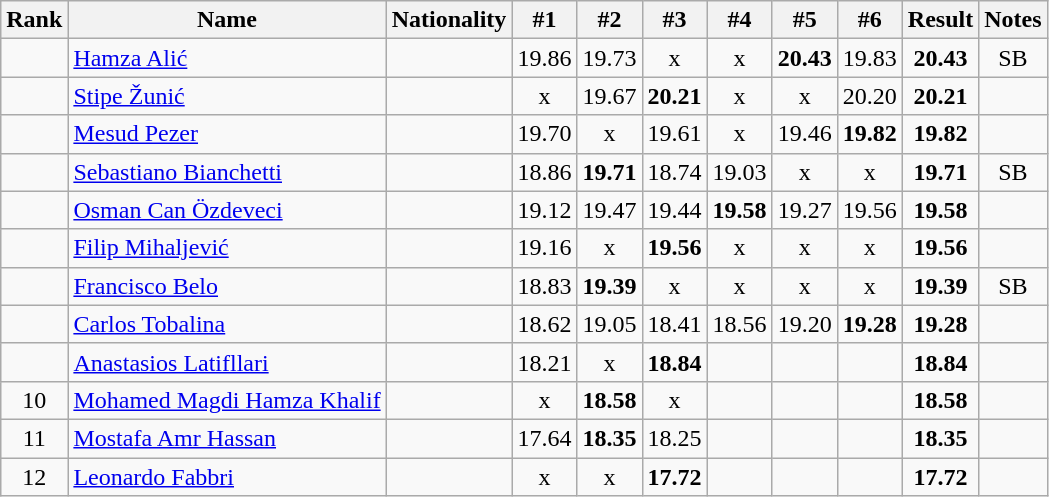<table class="wikitable sortable" style="text-align:center">
<tr>
<th>Rank</th>
<th>Name</th>
<th>Nationality</th>
<th>#1</th>
<th>#2</th>
<th>#3</th>
<th>#4</th>
<th>#5</th>
<th>#6</th>
<th>Result</th>
<th>Notes</th>
</tr>
<tr>
<td></td>
<td align=left><a href='#'>Hamza Alić</a></td>
<td align=left></td>
<td>19.86</td>
<td>19.73</td>
<td>x</td>
<td>x</td>
<td><strong>20.43</strong></td>
<td>19.83</td>
<td><strong>20.43</strong></td>
<td>SB</td>
</tr>
<tr>
<td></td>
<td align=left><a href='#'>Stipe Žunić</a></td>
<td align=left></td>
<td>x</td>
<td>19.67</td>
<td><strong>20.21</strong></td>
<td>x</td>
<td>x</td>
<td>20.20</td>
<td><strong>20.21</strong></td>
<td></td>
</tr>
<tr>
<td></td>
<td align=left><a href='#'>Mesud Pezer</a></td>
<td align=left></td>
<td>19.70</td>
<td>x</td>
<td>19.61</td>
<td>x</td>
<td>19.46</td>
<td><strong>19.82</strong></td>
<td><strong>19.82</strong></td>
<td></td>
</tr>
<tr>
<td></td>
<td align=left><a href='#'>Sebastiano Bianchetti</a></td>
<td align=left></td>
<td>18.86</td>
<td><strong>19.71</strong></td>
<td>18.74</td>
<td>19.03</td>
<td>x</td>
<td>x</td>
<td><strong>19.71</strong></td>
<td>SB</td>
</tr>
<tr>
<td></td>
<td align=left><a href='#'>Osman Can Özdeveci</a></td>
<td align=left></td>
<td>19.12</td>
<td>19.47</td>
<td>19.44</td>
<td><strong>19.58</strong></td>
<td>19.27</td>
<td>19.56</td>
<td><strong>19.58</strong></td>
<td></td>
</tr>
<tr>
<td></td>
<td align=left><a href='#'>Filip Mihaljević</a></td>
<td align=left></td>
<td>19.16</td>
<td>x</td>
<td><strong>19.56</strong></td>
<td>x</td>
<td>x</td>
<td>x</td>
<td><strong>19.56</strong></td>
<td></td>
</tr>
<tr>
<td></td>
<td align=left><a href='#'>Francisco Belo</a></td>
<td align=left></td>
<td>18.83</td>
<td><strong>19.39</strong></td>
<td>x</td>
<td>x</td>
<td>x</td>
<td>x</td>
<td><strong>19.39</strong></td>
<td>SB</td>
</tr>
<tr>
<td></td>
<td align=left><a href='#'>Carlos Tobalina</a></td>
<td align=left></td>
<td>18.62</td>
<td>19.05</td>
<td>18.41</td>
<td>18.56</td>
<td>19.20</td>
<td><strong>19.28</strong></td>
<td><strong>19.28</strong></td>
<td></td>
</tr>
<tr>
<td></td>
<td align=left><a href='#'>Anastasios Latifllari</a></td>
<td align=left></td>
<td>18.21</td>
<td>x</td>
<td><strong>18.84</strong></td>
<td></td>
<td></td>
<td></td>
<td><strong>18.84</strong></td>
<td></td>
</tr>
<tr>
<td>10</td>
<td align=left><a href='#'>Mohamed Magdi Hamza Khalif</a></td>
<td align=left></td>
<td>x</td>
<td><strong>18.58</strong></td>
<td>x</td>
<td></td>
<td></td>
<td></td>
<td><strong>18.58</strong></td>
<td></td>
</tr>
<tr>
<td>11</td>
<td align=left><a href='#'>Mostafa Amr Hassan</a></td>
<td align=left></td>
<td>17.64</td>
<td><strong>18.35</strong></td>
<td>18.25</td>
<td></td>
<td></td>
<td></td>
<td><strong>18.35</strong></td>
<td></td>
</tr>
<tr>
<td>12</td>
<td align=left><a href='#'>Leonardo Fabbri</a></td>
<td align=left></td>
<td>x</td>
<td>x</td>
<td><strong>17.72</strong></td>
<td></td>
<td></td>
<td></td>
<td><strong>17.72</strong></td>
<td></td>
</tr>
</table>
